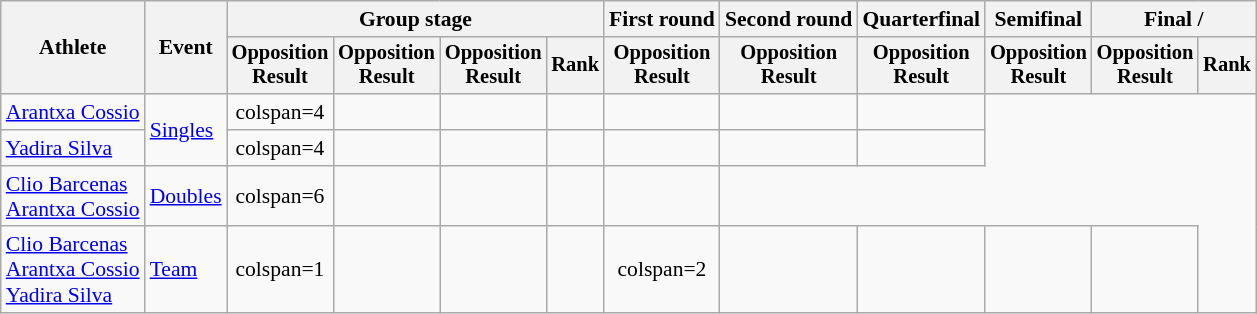<table class=wikitable style=font-size:90%;text-align:center>
<tr>
<th rowspan=2>Athlete</th>
<th rowspan=2>Event</th>
<th colspan=4>Group stage</th>
<th>First round</th>
<th>Second round</th>
<th>Quarterfinal</th>
<th>Semifinal</th>
<th colspan=2>Final / </th>
</tr>
<tr style=font-size:95%>
<th>Opposition<br>Result</th>
<th>Opposition<br>Result</th>
<th>Opposition<br>Result</th>
<th>Rank</th>
<th>Opposition<br>Result</th>
<th>Opposition<br>Result</th>
<th>Opposition<br>Result</th>
<th>Opposition<br>Result</th>
<th>Opposition<br>Result</th>
<th>Rank</th>
</tr>
<tr>
<td align=left><a href='#'>Arantxa Cossio</a></td>
<td align=left rowspan=2><a href='#'>Singles</a></td>
<td>colspan=4 </td>
<td></td>
<td></td>
<td></td>
<td></td>
<td></td>
<td></td>
</tr>
<tr>
<td align=left><a href='#'>Yadira Silva</a></td>
<td>colspan=4 </td>
<td></td>
<td></td>
<td></td>
<td></td>
<td></td>
<td></td>
</tr>
<tr>
<td align=left><a href='#'>Clio Barcenas</a><br><a href='#'>Arantxa Cossio</a></td>
<td align=left><a href='#'>Doubles</a></td>
<td>colspan=6 </td>
<td></td>
<td></td>
<td></td>
<td></td>
</tr>
<tr>
<td align=left><a href='#'>Clio Barcenas</a><br><a href='#'>Arantxa Cossio</a><br><a href='#'>Yadira Silva</a></td>
<td align=left><a href='#'>Team</a></td>
<td>colspan=1 </td>
<td></td>
<td></td>
<td></td>
<td>colspan=2 </td>
<td></td>
<td></td>
<td></td>
<td></td>
</tr>
</table>
